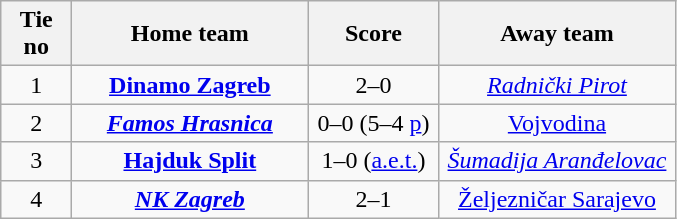<table class="wikitable" style="text-align: center">
<tr>
<th width=40>Tie no</th>
<th width=150>Home team</th>
<th width=80>Score</th>
<th width=150>Away team</th>
</tr>
<tr>
<td>1</td>
<td><strong><a href='#'>Dinamo Zagreb</a></strong></td>
<td>2–0</td>
<td><em><a href='#'>Radnički Pirot</a></em></td>
</tr>
<tr>
<td>2</td>
<td><strong><em><a href='#'>Famos Hrasnica</a></em></strong></td>
<td>0–0 (5–4 <a href='#'>p</a>)</td>
<td><a href='#'>Vojvodina</a></td>
</tr>
<tr>
<td>3</td>
<td><strong><a href='#'>Hajduk Split</a></strong></td>
<td>1–0 (<a href='#'>a.e.t.</a>)</td>
<td><em><a href='#'>Šumadija Aranđelovac</a></em></td>
</tr>
<tr>
<td>4</td>
<td><strong><em><a href='#'>NK Zagreb</a></em></strong></td>
<td>2–1</td>
<td><a href='#'>Željezničar Sarajevo</a></td>
</tr>
</table>
